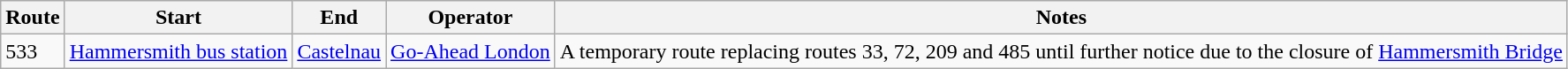<table class="wikitable sortable">
<tr>
<th>Route</th>
<th>Start</th>
<th>End</th>
<th>Operator</th>
<th>Notes</th>
</tr>
<tr>
<td>533</td>
<td><a href='#'>Hammersmith bus station</a></td>
<td><a href='#'>Castelnau</a></td>
<td><a href='#'>Go-Ahead London</a></td>
<td>A temporary route replacing routes 33, 72, 209 and 485 until further notice due to the closure of <a href='#'>Hammersmith Bridge</a></td>
</tr>
</table>
